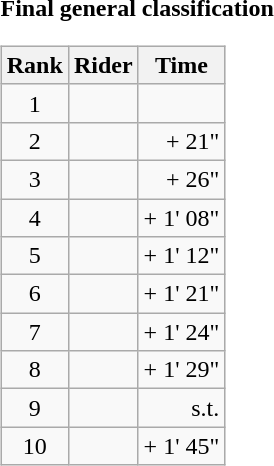<table>
<tr>
<td><strong>Final general classification</strong><br><table class="wikitable">
<tr>
<th scope="col">Rank</th>
<th scope="col">Rider</th>
<th scope="col">Time</th>
</tr>
<tr>
<td style="text-align:center;">1</td>
<td></td>
<td style="text-align:right;"></td>
</tr>
<tr>
<td style="text-align:center;">2</td>
<td></td>
<td style="text-align:right;">+ 21"</td>
</tr>
<tr>
<td style="text-align:center;">3</td>
<td></td>
<td style="text-align:right;">+ 26"</td>
</tr>
<tr>
<td style="text-align:center;">4</td>
<td></td>
<td style="text-align:right;">+ 1' 08"</td>
</tr>
<tr>
<td style="text-align:center;">5</td>
<td></td>
<td style="text-align:right;">+ 1' 12"</td>
</tr>
<tr>
<td style="text-align:center;">6</td>
<td></td>
<td style="text-align:right;">+ 1' 21"</td>
</tr>
<tr>
<td style="text-align:center;">7</td>
<td></td>
<td style="text-align:right;">+ 1' 24"</td>
</tr>
<tr>
<td style="text-align:center;">8</td>
<td></td>
<td style="text-align:right;">+ 1' 29"</td>
</tr>
<tr>
<td style="text-align:center;">9</td>
<td></td>
<td style="text-align:right;">s.t.</td>
</tr>
<tr>
<td style="text-align:center;">10</td>
<td></td>
<td style="text-align:right;">+ 1' 45"</td>
</tr>
</table>
</td>
</tr>
</table>
